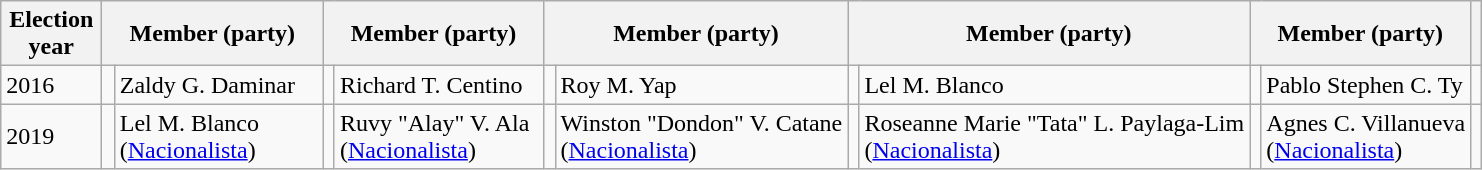<table class=wikitable>
<tr>
<th width=60px>Election<br>year</th>
<th colspan=2 width=140px>Member (party)</th>
<th colspan=2 width=140px>Member (party)</th>
<th colspan=2 width=140px>Member (party)</th>
<th colspan=2 width=140px>Member (party)</th>
<th colspan=2 width=140px>Member (party)</th>
<th !></th>
</tr>
<tr>
<td>2016</td>
<td></td>
<td>Zaldy G. Daminar</td>
<td></td>
<td>Richard T. Centino</td>
<td></td>
<td>Roy M. Yap</td>
<td></td>
<td>Lel M. Blanco</td>
<td></td>
<td>Pablo Stephen C. Ty</td>
<td></td>
</tr>
<tr>
<td>2019</td>
<td bgcolor=></td>
<td>Lel M. Blanco<br>(<a href='#'>Nacionalista</a>)</td>
<td bgcolor=></td>
<td>Ruvy "Alay" V. Ala<br>(<a href='#'>Nacionalista</a>)</td>
<td bgcolor=></td>
<td>Winston "Dondon" V. Catane<br>(<a href='#'>Nacionalista</a>)</td>
<td bgcolor=></td>
<td>Roseanne Marie "Tata" L. Paylaga-Lim<br>(<a href='#'>Nacionalista</a>)</td>
<td bgcolor=></td>
<td>Agnes C. Villanueva<br>(<a href='#'>Nacionalista</a>)</td>
<td></td>
</tr>
</table>
